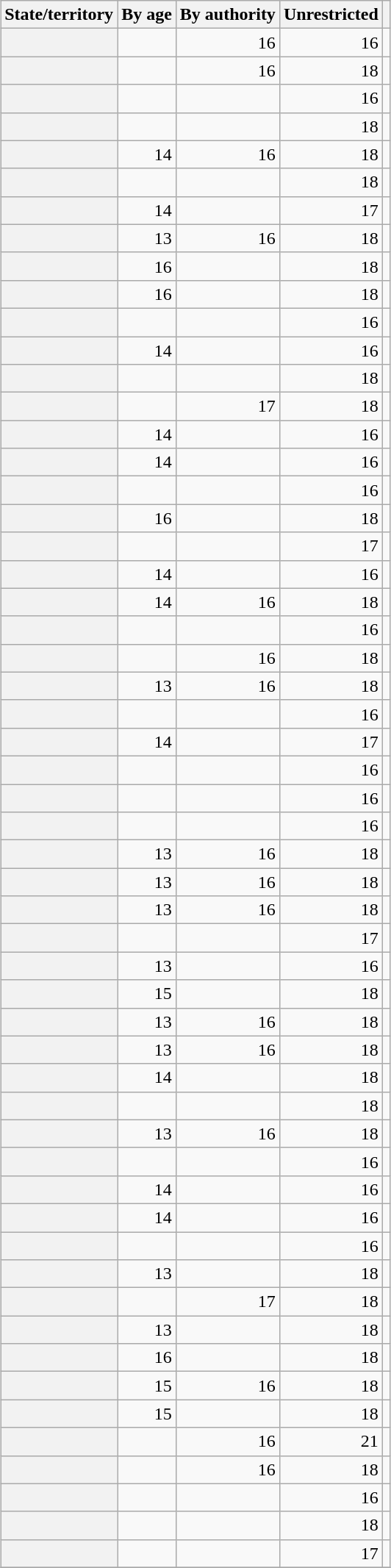<table class="wikitable sortable plainrowheaders mw-datatable nowrap" style="margin-left: auto; margin-right: auto; text-align: right">
<tr>
<th scope="col">State/territory</th>
<th scope="col" data-sort-type="number">By age</th>
<th scope="col" data-sort-type="number">By authority</th>
<th scope="col" data-sort-type="number">Unrestricted</th>
<th scope="col"></th>
</tr>
<tr>
<th scope="row"></th>
<td></td>
<td>16</td>
<td>16</td>
<td style="text-align: left;"></td>
</tr>
<tr>
<th scope="row"></th>
<td></td>
<td>16</td>
<td>18</td>
<td style="text-align: left;"></td>
</tr>
<tr>
<th scope="row"></th>
<td></td>
<td></td>
<td>16</td>
<td style="text-align: left;"></td>
</tr>
<tr>
<th scope="row"></th>
<td></td>
<td></td>
<td>18</td>
<td style="text-align: left;"></td>
</tr>
<tr>
<th scope="row"></th>
<td>14</td>
<td>16</td>
<td>18</td>
<td style="text-align: left;"></td>
</tr>
<tr>
<th scope="row"></th>
<td></td>
<td></td>
<td>18</td>
<td style="text-align: left;"></td>
</tr>
<tr>
<th scope="row"></th>
<td>14</td>
<td></td>
<td>17</td>
<td></td>
</tr>
<tr>
<th scope="row"></th>
<td>13</td>
<td>16</td>
<td>18</td>
<td style="text-align: left;"></td>
</tr>
<tr>
<th scope="row"></th>
<td>16</td>
<td></td>
<td>18</td>
<td style="text-align: left;"></td>
</tr>
<tr>
<th scope="row"></th>
<td>16</td>
<td></td>
<td>18</td>
<td style="text-align: left;"></td>
</tr>
<tr>
<th scope="row"></th>
<td></td>
<td></td>
<td>16</td>
<td style="text-align: left;"></td>
</tr>
<tr>
<th scope="row"></th>
<td>14</td>
<td></td>
<td>16</td>
<td style="text-align: left;"></td>
</tr>
<tr>
<th scope="row"></th>
<td></td>
<td></td>
<td>18</td>
<td style="text-align: left;"></td>
</tr>
<tr>
<th scope="row"></th>
<td></td>
<td>17</td>
<td>18</td>
<td style="text-align: left;"></td>
</tr>
<tr>
<th scope="row"></th>
<td>14</td>
<td></td>
<td>16</td>
<td style="text-align: left;"></td>
</tr>
<tr>
<th scope="row"></th>
<td>14</td>
<td></td>
<td>16</td>
<td></td>
</tr>
<tr>
<th scope="row"></th>
<td></td>
<td></td>
<td>16</td>
<td style="text-align: left;"></td>
</tr>
<tr>
<th scope="row"></th>
<td>16</td>
<td></td>
<td>18</td>
<td style="text-align: left;"></td>
</tr>
<tr>
<th scope="row"></th>
<td></td>
<td></td>
<td>17</td>
<td style="text-align: left;"></td>
</tr>
<tr>
<th scope="row"></th>
<td>14</td>
<td></td>
<td>16</td>
<td></td>
</tr>
<tr>
<th scope="row"></th>
<td>14</td>
<td>16</td>
<td>18</td>
<td style="text-align: left;"></td>
</tr>
<tr>
<th scope="row"></th>
<td></td>
<td></td>
<td>16</td>
<td style="text-align: left;"></td>
</tr>
<tr>
<th scope="row"></th>
<td></td>
<td>16</td>
<td>18</td>
<td style="text-align: left;"></td>
</tr>
<tr>
<th scope="row"></th>
<td>13</td>
<td>16</td>
<td>18</td>
<td style="text-align: left;"></td>
</tr>
<tr>
<th scope="row"></th>
<td></td>
<td></td>
<td>16</td>
<td style="text-align: left;"></td>
</tr>
<tr>
<th scope="row"></th>
<td>14</td>
<td></td>
<td>17</td>
<td style="text-align: left;"></td>
</tr>
<tr>
<th scope="row"></th>
<td></td>
<td></td>
<td>16</td>
<td style="text-align: left;"></td>
</tr>
<tr>
<th scope="row"></th>
<td></td>
<td></td>
<td>16</td>
<td style="text-align: left;"></td>
</tr>
<tr>
<th scope="row"></th>
<td></td>
<td></td>
<td>16</td>
<td style="text-align: left;"></td>
</tr>
<tr>
<th scope="row"></th>
<td>13</td>
<td>16</td>
<td>18</td>
<td style="text-align: left;"></td>
</tr>
<tr>
<th scope="row"></th>
<td>13</td>
<td>16</td>
<td>18</td>
<td style="text-align: left;"></td>
</tr>
<tr>
<th scope="row"></th>
<td>13</td>
<td>16</td>
<td>18</td>
<td style="text-align: left;"></td>
</tr>
<tr>
<th scope="row"></th>
<td></td>
<td></td>
<td>17</td>
<td style="text-align: left;"></td>
</tr>
<tr>
<th scope="row"></th>
<td>13</td>
<td></td>
<td>16</td>
<td style="text-align: left;"></td>
</tr>
<tr>
<th scope="row"></th>
<td>15</td>
<td></td>
<td>18</td>
<td></td>
</tr>
<tr>
<th scope="row"></th>
<td>13</td>
<td>16</td>
<td>18</td>
<td style="text-align: left;"></td>
</tr>
<tr>
<th scope="row"></th>
<td>13</td>
<td>16</td>
<td>18</td>
<td style="text-align: left;"></td>
</tr>
<tr>
<th scope="row"></th>
<td>14</td>
<td></td>
<td>18</td>
<td style="text-align: left;"></td>
</tr>
<tr>
<th scope="row"></th>
<td></td>
<td></td>
<td>18</td>
<td style="text-align: left;"></td>
</tr>
<tr>
<th scope="row"></th>
<td>13</td>
<td>16</td>
<td>18</td>
<td style="text-align: left;"></td>
</tr>
<tr>
<th scope="row"></th>
<td></td>
<td></td>
<td>16</td>
<td style="text-align: left;"></td>
</tr>
<tr>
<th scope="row"></th>
<td>14</td>
<td></td>
<td>16</td>
<td style="text-align: left;"></td>
</tr>
<tr>
<th scope="row"></th>
<td>14</td>
<td></td>
<td>16</td>
<td></td>
</tr>
<tr>
<th scope="row"></th>
<td></td>
<td></td>
<td>16</td>
<td style="text-align: left;"></td>
</tr>
<tr>
<th scope="row"></th>
<td>13</td>
<td></td>
<td>18</td>
<td style="text-align: left;"></td>
</tr>
<tr>
<th scope="row"></th>
<td></td>
<td>17</td>
<td>18</td>
<td style="text-align: left;"></td>
</tr>
<tr>
<th scope="row"></th>
<td>13</td>
<td></td>
<td>18</td>
<td style="text-align: left;"></td>
</tr>
<tr>
<th scope="row"></th>
<td>16</td>
<td></td>
<td>18</td>
<td style="text-align: left;"></td>
</tr>
<tr>
<th scope="row"></th>
<td>15</td>
<td>16</td>
<td>18</td>
<td style="text-align: left;"></td>
</tr>
<tr>
<th scope="row"></th>
<td>15</td>
<td></td>
<td>18</td>
<td style="text-align:left"></td>
</tr>
<tr>
<th scope="row"></th>
<td></td>
<td>16</td>
<td>21</td>
<td style="text-align: left;"></td>
</tr>
<tr>
<th scope="row"></th>
<td></td>
<td>16</td>
<td>18</td>
<td style="text-align: left;"></td>
</tr>
<tr>
<th scope="row"></th>
<td></td>
<td></td>
<td>16</td>
<td style="text-align: left;"></td>
</tr>
<tr>
<th scope="row"></th>
<td></td>
<td></td>
<td>18</td>
<td style="text-align: left;"></td>
</tr>
<tr>
<th scope="row"></th>
<td></td>
<td></td>
<td>17</td>
<td></td>
</tr>
<tr>
</tr>
</table>
